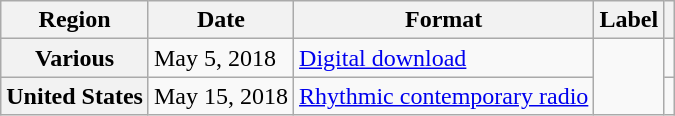<table class="wikitable plainrowheaders">
<tr>
<th scope="col">Region</th>
<th scope="col">Date</th>
<th scope="col">Format</th>
<th scope="col">Label</th>
<th scope="col"></th>
</tr>
<tr>
<th scope="row">Various</th>
<td>May 5, 2018</td>
<td><a href='#'>Digital download</a></td>
<td rowspan="2"></td>
<td></td>
</tr>
<tr>
<th scope="row">United States</th>
<td>May 15, 2018</td>
<td><a href='#'>Rhythmic contemporary radio</a></td>
<td></td>
</tr>
</table>
